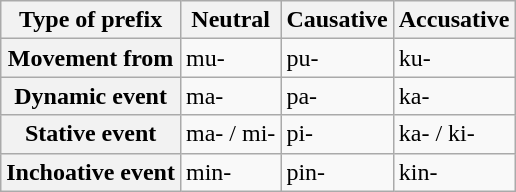<table class="wikitable">
<tr>
<th>Type of prefix</th>
<th c=01>Neutral</th>
<th c=02>Causative</th>
<th c=03>Accusative</th>
</tr>
<tr>
<th>Movement from</th>
<td c=01>mu-</td>
<td c=02>pu-</td>
<td c=03>ku-</td>
</tr>
<tr>
<th>Dynamic event</th>
<td c=01>ma-</td>
<td c=02>pa-</td>
<td c=03>ka-</td>
</tr>
<tr>
<th>Stative event</th>
<td c=01>ma- / mi-</td>
<td c=02>pi-</td>
<td c=03>ka- / ki-</td>
</tr>
<tr>
<th>Inchoative event</th>
<td c=01>min-</td>
<td c=02>pin-</td>
<td c=03>kin-</td>
</tr>
</table>
